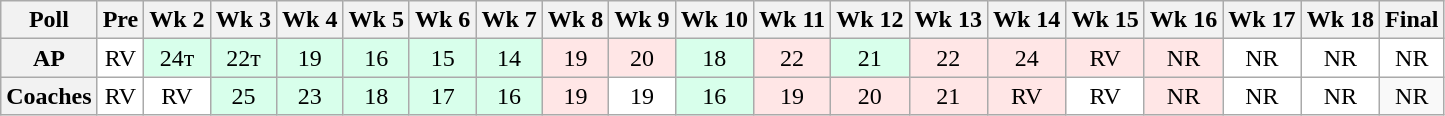<table class="wikitable" style="white-space:nowrap;">
<tr>
<th>Poll</th>
<th>Pre</th>
<th>Wk 2</th>
<th>Wk 3</th>
<th>Wk 4</th>
<th>Wk 5</th>
<th>Wk 6</th>
<th>Wk 7</th>
<th>Wk 8</th>
<th>Wk 9</th>
<th>Wk 10</th>
<th>Wk 11</th>
<th>Wk 12</th>
<th>Wk 13</th>
<th>Wk 14</th>
<th>Wk 15</th>
<th>Wk 16</th>
<th>Wk 17</th>
<th>Wk 18</th>
<th>Final</th>
</tr>
<tr style="text-align:center;">
<th>AP</th>
<td style="background:#FFF;">RV</td>
<td style="background:#D8FFEB;">24т</td>
<td style="background:#D8FFEB;">22т</td>
<td style="background:#D8FFEB;">19</td>
<td style="background:#D8FFEB;">16</td>
<td style="background:#D8FFEB;">15</td>
<td style="background:#D8FFEB;">14</td>
<td style="background:#FFE6E6;">19</td>
<td style="background:#FFE6E6;">20</td>
<td style="background:#D8FFEB;">18</td>
<td style="background:#FFE6E6;">22</td>
<td style="background:#D8FFEB;">21</td>
<td style="background:#FFE6E6;">22</td>
<td style="background:#FFE6E6;">24</td>
<td style="background:#FFE6E6;">RV</td>
<td style="background:#FFE6E6;">NR</td>
<td style="background:#FFF;">NR</td>
<td style="background:#FFF;">NR</td>
<td style="background:#FFF;">NR</td>
</tr>
<tr style="text-align:center;">
<th>Coaches</th>
<td style="background:#FFF;">RV</td>
<td style="background:#FFF;">RV</td>
<td style="background:#D8FFEB;">25</td>
<td style="background:#D8FFEB;">23</td>
<td style="background:#D8FFEB;">18</td>
<td style="background:#D8FFEB;">17</td>
<td style="background:#D8FFEB;">16</td>
<td style="background:#FFE6E6;">19</td>
<td style="background:#FFF;">19</td>
<td style="background:#D8FFEB;">16</td>
<td style="background:#FFE6E6;">19</td>
<td style="background:#FFE6E6;">20</td>
<td style="background:#FFE6E6;">21</td>
<td style="background:#FFE6E6;">RV</td>
<td style="background:#FFF;">RV</td>
<td style="background:#FFE6E6;">NR</td>
<td style="background:#FFF;">NR</td>
<td style="background:#FFF;">NR</td>
<td>NR</td>
</tr>
</table>
